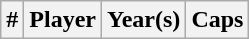<table class="wikitable sortable">
<tr>
<th width=>#</th>
<th width=>Player</th>
<th width=>Year(s)</th>
<th width=>Caps<br></th>
</tr>
</table>
